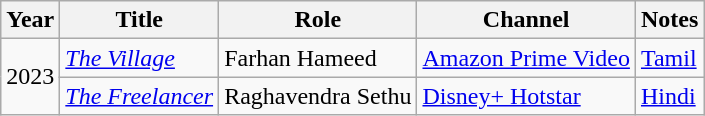<table class="wikitable">
<tr>
<th>Year</th>
<th>Title</th>
<th>Role</th>
<th>Channel</th>
<th>Notes</th>
</tr>
<tr>
<td rowspan="2">2023</td>
<td><em><a href='#'>The Village</a></em></td>
<td>Farhan Hameed</td>
<td><a href='#'>Amazon Prime Video</a></td>
<td><a href='#'>Tamil</a></td>
</tr>
<tr>
<td><em><a href='#'>The Freelancer</a> </em></td>
<td>Raghavendra Sethu</td>
<td><a href='#'>Disney+ Hotstar</a></td>
<td><a href='#'>Hindi</a></td>
</tr>
</table>
